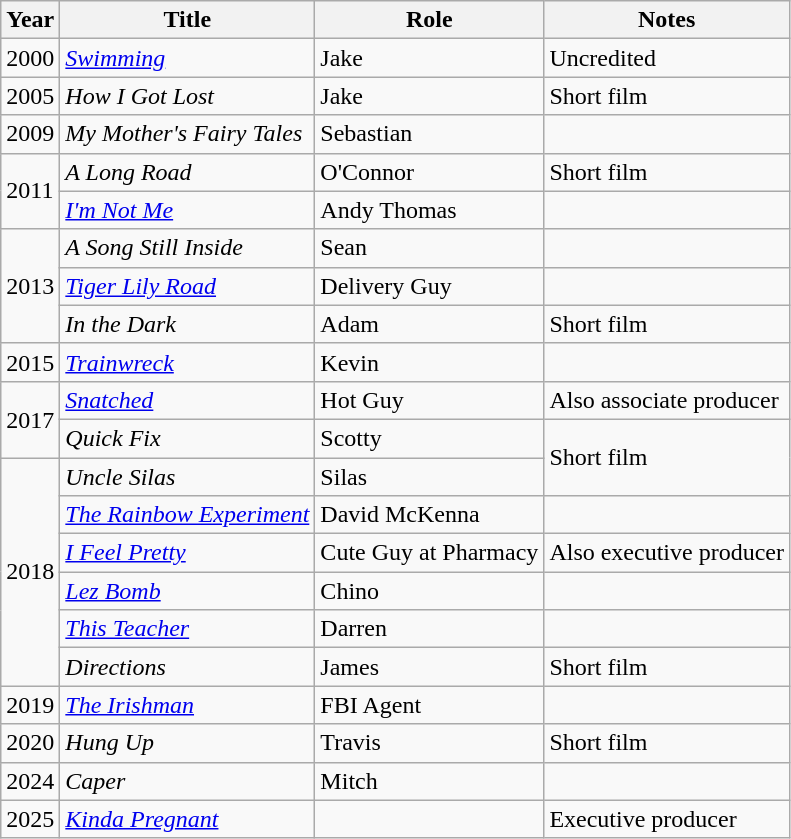<table class="wikitable sortable">
<tr>
<th>Year</th>
<th>Title</th>
<th>Role</th>
<th class="unsortable">Notes</th>
</tr>
<tr>
<td>2000</td>
<td><em><a href='#'>Swimming</a></em></td>
<td>Jake</td>
<td>Uncredited</td>
</tr>
<tr>
<td>2005</td>
<td><em>How I Got Lost</em></td>
<td>Jake</td>
<td>Short film</td>
</tr>
<tr>
<td>2009</td>
<td><em>My Mother's Fairy Tales</em></td>
<td>Sebastian</td>
<td></td>
</tr>
<tr>
<td rowspan=2>2011</td>
<td><em>A Long Road</em></td>
<td>O'Connor</td>
<td>Short film</td>
</tr>
<tr>
<td><em><a href='#'>I'm Not Me</a></em></td>
<td>Andy Thomas</td>
<td></td>
</tr>
<tr>
<td rowspan=3>2013</td>
<td><em>A Song Still Inside</em></td>
<td>Sean</td>
<td></td>
</tr>
<tr>
<td><em><a href='#'>Tiger Lily Road</a></em></td>
<td>Delivery Guy</td>
<td></td>
</tr>
<tr>
<td><em>In the Dark</em></td>
<td>Adam</td>
<td>Short film</td>
</tr>
<tr>
<td>2015</td>
<td><em><a href='#'>Trainwreck</a></em></td>
<td>Kevin</td>
<td></td>
</tr>
<tr>
<td rowspan=2>2017</td>
<td><em><a href='#'>Snatched</a></em></td>
<td>Hot Guy</td>
<td>Also associate producer</td>
</tr>
<tr>
<td><em>Quick Fix</em></td>
<td>Scotty</td>
<td rowspan=2>Short film</td>
</tr>
<tr>
<td rowspan=6>2018</td>
<td><em>Uncle Silas</em></td>
<td>Silas</td>
</tr>
<tr>
<td><em><a href='#'>The Rainbow Experiment</a></em></td>
<td>David McKenna</td>
</tr>
<tr>
<td><em><a href='#'>I Feel Pretty</a></em></td>
<td>Cute Guy at Pharmacy</td>
<td>Also executive producer</td>
</tr>
<tr>
<td><em><a href='#'>Lez Bomb</a></em></td>
<td>Chino</td>
<td></td>
</tr>
<tr>
<td><em><a href='#'>This Teacher</a></em></td>
<td>Darren</td>
<td></td>
</tr>
<tr>
<td><em>Directions</em></td>
<td>James</td>
<td>Short film</td>
</tr>
<tr>
<td>2019</td>
<td><em><a href='#'>The Irishman</a></em></td>
<td>FBI Agent</td>
<td></td>
</tr>
<tr>
<td>2020</td>
<td><em>Hung Up</em></td>
<td>Travis</td>
<td>Short film</td>
</tr>
<tr>
<td>2024</td>
<td><em>Caper</em></td>
<td>Mitch</td>
<td></td>
</tr>
<tr>
<td>2025</td>
<td><em><a href='#'>Kinda Pregnant</a></em></td>
<td></td>
<td>Executive producer</td>
</tr>
</table>
